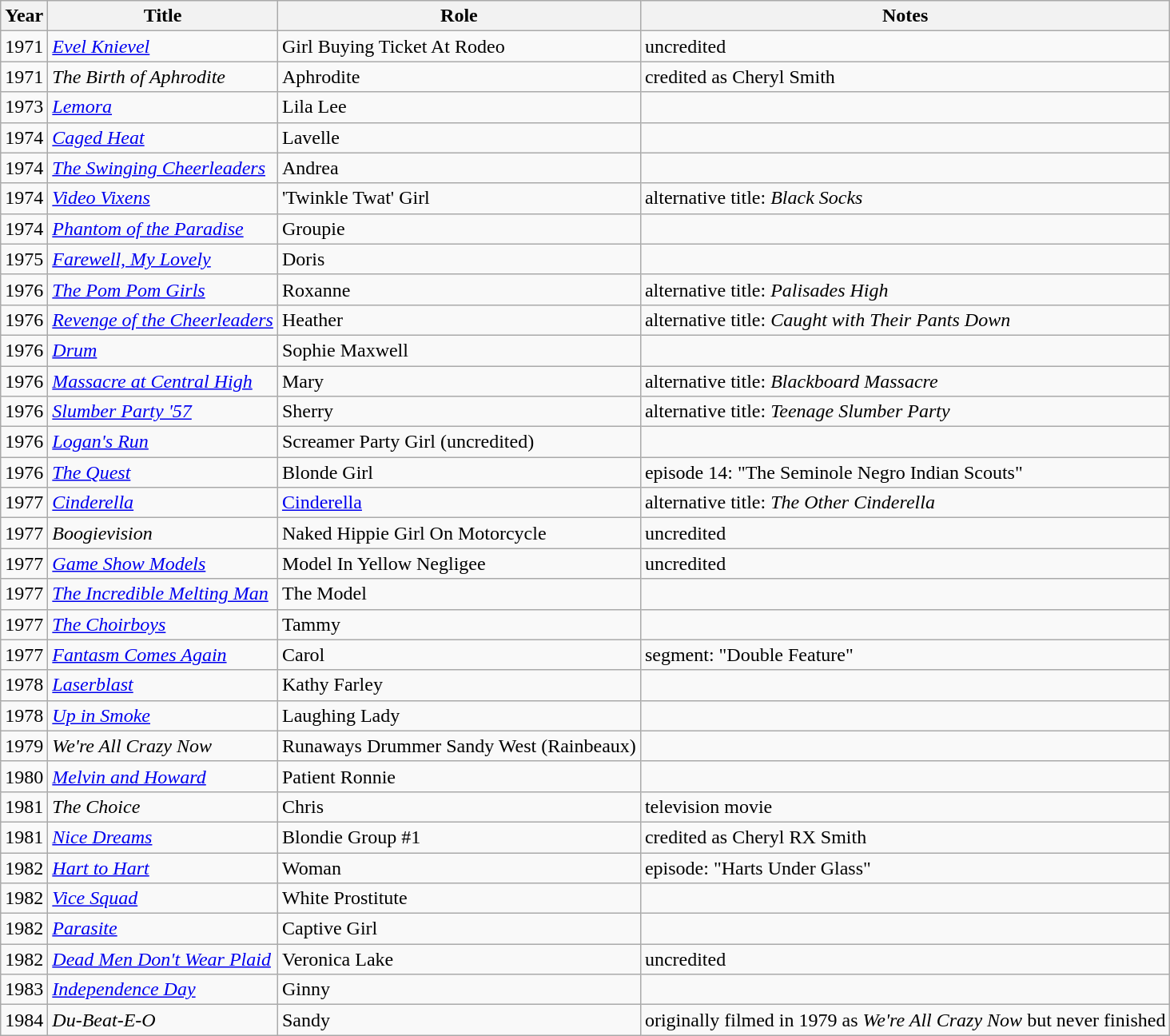<table class="wikitable sortable">
<tr>
<th>Year</th>
<th>Title</th>
<th>Role</th>
<th class="unsortable">Notes</th>
</tr>
<tr>
<td>1971</td>
<td><em><a href='#'>Evel Knievel</a></em></td>
<td>Girl Buying Ticket At Rodeo</td>
<td>uncredited</td>
</tr>
<tr>
<td>1971</td>
<td><em>The Birth of Aphrodite</em></td>
<td>Aphrodite</td>
<td>credited as Cheryl Smith</td>
</tr>
<tr>
<td>1973</td>
<td><em><a href='#'>Lemora</a></em></td>
<td>Lila Lee</td>
<td></td>
</tr>
<tr>
<td>1974</td>
<td><em><a href='#'>Caged Heat</a></em></td>
<td>Lavelle</td>
<td></td>
</tr>
<tr>
<td>1974</td>
<td><em><a href='#'>The Swinging Cheerleaders</a></em></td>
<td>Andrea</td>
<td></td>
</tr>
<tr>
<td>1974</td>
<td><em><a href='#'>Video Vixens</a></em></td>
<td>'Twinkle Twat' Girl</td>
<td>alternative title: <em>Black Socks</em></td>
</tr>
<tr>
<td>1974</td>
<td><em><a href='#'>Phantom of the Paradise</a></em></td>
<td>Groupie</td>
<td></td>
</tr>
<tr>
<td>1975</td>
<td><em><a href='#'>Farewell, My Lovely</a></em></td>
<td>Doris</td>
<td></td>
</tr>
<tr>
<td>1976</td>
<td><em><a href='#'>The Pom Pom Girls</a></em></td>
<td>Roxanne</td>
<td>alternative title: <em>Palisades High</em></td>
</tr>
<tr>
<td>1976</td>
<td><em><a href='#'>Revenge of the Cheerleaders</a></em></td>
<td>Heather</td>
<td>alternative title: <em>Caught with Their Pants Down</em></td>
</tr>
<tr>
<td>1976</td>
<td><em><a href='#'>Drum</a></em></td>
<td>Sophie Maxwell</td>
<td></td>
</tr>
<tr>
<td>1976</td>
<td><em><a href='#'>Massacre at Central High</a></em></td>
<td>Mary</td>
<td>alternative title: <em>Blackboard Massacre</em></td>
</tr>
<tr>
<td>1976</td>
<td><em><a href='#'>Slumber Party '57</a></em></td>
<td>Sherry</td>
<td>alternative title: <em>Teenage Slumber Party</em></td>
</tr>
<tr>
<td>1976</td>
<td><em><a href='#'>Logan's Run</a></em></td>
<td>Screamer Party Girl (uncredited)</td>
<td></td>
</tr>
<tr>
<td>1976</td>
<td><em><a href='#'>The Quest</a></em></td>
<td>Blonde Girl</td>
<td>episode 14: "The Seminole Negro Indian Scouts"</td>
</tr>
<tr>
<td>1977</td>
<td><em><a href='#'>Cinderella</a></em></td>
<td><a href='#'>Cinderella</a></td>
<td>alternative title: <em>The Other Cinderella</em></td>
</tr>
<tr>
<td>1977</td>
<td><em>Boogievision</em></td>
<td>Naked Hippie Girl On Motorcycle</td>
<td>uncredited</td>
</tr>
<tr>
<td>1977</td>
<td><em><a href='#'>Game Show Models</a></em></td>
<td>Model In Yellow Negligee</td>
<td>uncredited</td>
</tr>
<tr>
<td>1977</td>
<td><em><a href='#'>The Incredible Melting Man</a></em></td>
<td>The Model</td>
<td></td>
</tr>
<tr>
<td>1977</td>
<td><em><a href='#'>The Choirboys</a></em></td>
<td>Tammy</td>
<td></td>
</tr>
<tr>
<td>1977</td>
<td><em><a href='#'>Fantasm Comes Again</a></em></td>
<td>Carol</td>
<td>segment: "Double Feature"</td>
</tr>
<tr>
<td>1978</td>
<td><em><a href='#'>Laserblast</a></em></td>
<td>Kathy Farley</td>
<td></td>
</tr>
<tr>
<td>1978</td>
<td><em><a href='#'>Up in Smoke</a></em></td>
<td>Laughing Lady</td>
<td></td>
</tr>
<tr>
<td>1979</td>
<td><em>We're All Crazy Now</em></td>
<td>Runaways Drummer Sandy West (Rainbeaux)</td>
<td></td>
</tr>
<tr>
<td>1980</td>
<td><em><a href='#'>Melvin and Howard</a></em></td>
<td>Patient Ronnie</td>
<td></td>
</tr>
<tr>
<td>1981</td>
<td><em>The Choice</em></td>
<td>Chris</td>
<td>television movie</td>
</tr>
<tr>
<td>1981</td>
<td><em><a href='#'>Nice Dreams</a></em></td>
<td>Blondie Group #1</td>
<td>credited as Cheryl RX Smith</td>
</tr>
<tr>
<td>1982</td>
<td><em><a href='#'>Hart to Hart</a></em></td>
<td>Woman</td>
<td>episode: "Harts Under Glass"</td>
</tr>
<tr>
<td>1982</td>
<td><em><a href='#'>Vice Squad</a></em></td>
<td>White Prostitute</td>
<td></td>
</tr>
<tr>
<td>1982</td>
<td><em><a href='#'>Parasite</a></em></td>
<td>Captive Girl</td>
<td></td>
</tr>
<tr>
<td>1982</td>
<td><em><a href='#'>Dead Men Don't Wear Plaid</a></em></td>
<td>Veronica Lake</td>
<td>uncredited</td>
</tr>
<tr>
<td>1983</td>
<td><em><a href='#'>Independence Day</a></em></td>
<td>Ginny</td>
<td></td>
</tr>
<tr>
<td>1984</td>
<td><em>Du-Beat-E-O</em></td>
<td>Sandy</td>
<td>originally filmed in 1979 as <em>We're All Crazy Now</em> but never finished</td>
</tr>
</table>
